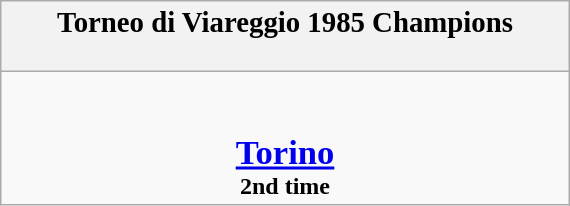<table class="wikitable" style="margin: 0 auto; width: 30%;">
<tr>
<th><big>Torneo di Viareggio 1985 Champions</big><br><br></th>
</tr>
<tr>
<td align=center><br><br><big><big><strong><a href='#'>Torino</a></strong><br></big></big><strong>2nd time</strong></td>
</tr>
</table>
